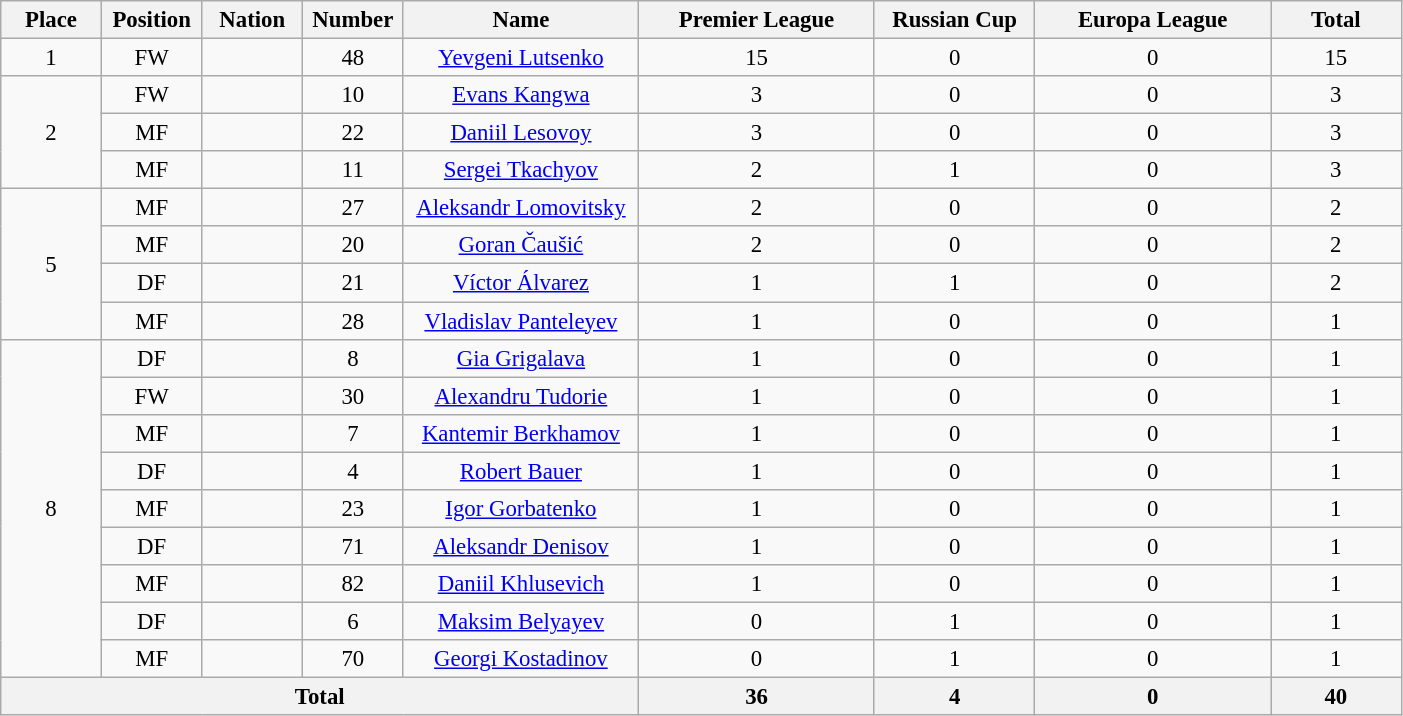<table class="wikitable" style="font-size: 95%; text-align: center;">
<tr>
<th width=60>Place</th>
<th width=60>Position</th>
<th width=60>Nation</th>
<th width=60>Number</th>
<th width=150>Name</th>
<th width=150>Premier League</th>
<th width=100>Russian Cup</th>
<th width=150>Europa League</th>
<th width=80>Total</th>
</tr>
<tr>
<td>1</td>
<td>FW</td>
<td></td>
<td>48</td>
<td><a href='#'>Yevgeni Lutsenko</a></td>
<td>15</td>
<td>0</td>
<td>0</td>
<td>15</td>
</tr>
<tr>
<td rowspan="3">2</td>
<td>FW</td>
<td></td>
<td>10</td>
<td><a href='#'>Evans Kangwa</a></td>
<td>3</td>
<td>0</td>
<td>0</td>
<td>3</td>
</tr>
<tr>
<td>MF</td>
<td></td>
<td>22</td>
<td><a href='#'>Daniil Lesovoy</a></td>
<td>3</td>
<td>0</td>
<td>0</td>
<td>3</td>
</tr>
<tr>
<td>MF</td>
<td></td>
<td>11</td>
<td><a href='#'>Sergei Tkachyov</a></td>
<td>2</td>
<td>1</td>
<td>0</td>
<td>3</td>
</tr>
<tr>
<td rowspan="4">5</td>
<td>MF</td>
<td></td>
<td>27</td>
<td><a href='#'>Aleksandr Lomovitsky</a></td>
<td>2</td>
<td>0</td>
<td>0</td>
<td>2</td>
</tr>
<tr>
<td>MF</td>
<td></td>
<td>20</td>
<td><a href='#'>Goran Čaušić</a></td>
<td>2</td>
<td>0</td>
<td>0</td>
<td>2</td>
</tr>
<tr>
<td>DF</td>
<td></td>
<td>21</td>
<td><a href='#'>Víctor Álvarez</a></td>
<td>1</td>
<td>1</td>
<td>0</td>
<td>2</td>
</tr>
<tr>
<td>MF</td>
<td></td>
<td>28</td>
<td><a href='#'>Vladislav Panteleyev</a></td>
<td>1</td>
<td>0</td>
<td>0</td>
<td>1</td>
</tr>
<tr>
<td rowspan="9">8</td>
<td>DF</td>
<td></td>
<td>8</td>
<td><a href='#'>Gia Grigalava</a></td>
<td>1</td>
<td>0</td>
<td>0</td>
<td>1</td>
</tr>
<tr>
<td>FW</td>
<td></td>
<td>30</td>
<td><a href='#'>Alexandru Tudorie</a></td>
<td>1</td>
<td>0</td>
<td>0</td>
<td>1</td>
</tr>
<tr>
<td>MF</td>
<td></td>
<td>7</td>
<td><a href='#'>Kantemir Berkhamov</a></td>
<td>1</td>
<td>0</td>
<td>0</td>
<td>1</td>
</tr>
<tr>
<td>DF</td>
<td></td>
<td>4</td>
<td><a href='#'>Robert Bauer</a></td>
<td>1</td>
<td>0</td>
<td>0</td>
<td>1</td>
</tr>
<tr>
<td>MF</td>
<td></td>
<td>23</td>
<td><a href='#'>Igor Gorbatenko</a></td>
<td>1</td>
<td>0</td>
<td>0</td>
<td>1</td>
</tr>
<tr>
<td>DF</td>
<td></td>
<td>71</td>
<td><a href='#'>Aleksandr Denisov</a></td>
<td>1</td>
<td>0</td>
<td>0</td>
<td>1</td>
</tr>
<tr>
<td>MF</td>
<td></td>
<td>82</td>
<td><a href='#'>Daniil Khlusevich</a></td>
<td>1</td>
<td>0</td>
<td>0</td>
<td>1</td>
</tr>
<tr>
<td>DF</td>
<td></td>
<td>6</td>
<td><a href='#'>Maksim Belyayev</a></td>
<td>0</td>
<td>1</td>
<td>0</td>
<td>1</td>
</tr>
<tr>
<td>MF</td>
<td></td>
<td>70</td>
<td><a href='#'>Georgi Kostadinov</a></td>
<td>0</td>
<td>1</td>
<td>0</td>
<td>1</td>
</tr>
<tr>
<th colspan=5>Total</th>
<th>36</th>
<th>4</th>
<th>0</th>
<th>40</th>
</tr>
</table>
